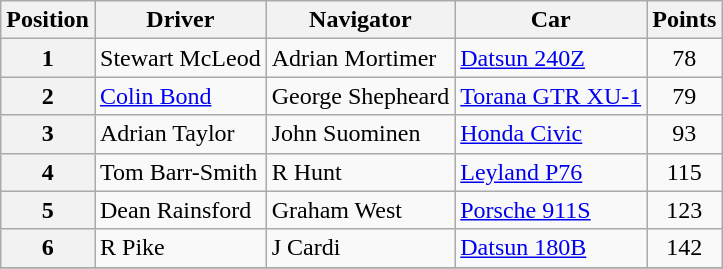<table class="wikitable" border="1">
<tr>
<th>Position</th>
<th>Driver</th>
<th>Navigator</th>
<th>Car</th>
<th>Points</th>
</tr>
<tr>
<th>1</th>
<td>Stewart McLeod</td>
<td>Adrian Mortimer</td>
<td><a href='#'>Datsun 240Z</a></td>
<td align="center">78</td>
</tr>
<tr>
<th>2</th>
<td><a href='#'>Colin Bond</a></td>
<td>George Shepheard</td>
<td><a href='#'>Torana GTR XU-1</a></td>
<td align="center">79</td>
</tr>
<tr>
<th>3</th>
<td>Adrian Taylor</td>
<td>John Suominen</td>
<td><a href='#'>Honda Civic</a></td>
<td align="center">93</td>
</tr>
<tr>
<th>4</th>
<td>Tom Barr-Smith</td>
<td>R Hunt</td>
<td><a href='#'>Leyland P76</a></td>
<td align="center">115</td>
</tr>
<tr>
<th>5</th>
<td>Dean Rainsford</td>
<td>Graham West</td>
<td><a href='#'>Porsche 911S</a></td>
<td align="center">123</td>
</tr>
<tr>
<th>6</th>
<td>R Pike</td>
<td>J Cardi</td>
<td><a href='#'>Datsun 180B</a></td>
<td align="center">142</td>
</tr>
<tr>
</tr>
</table>
